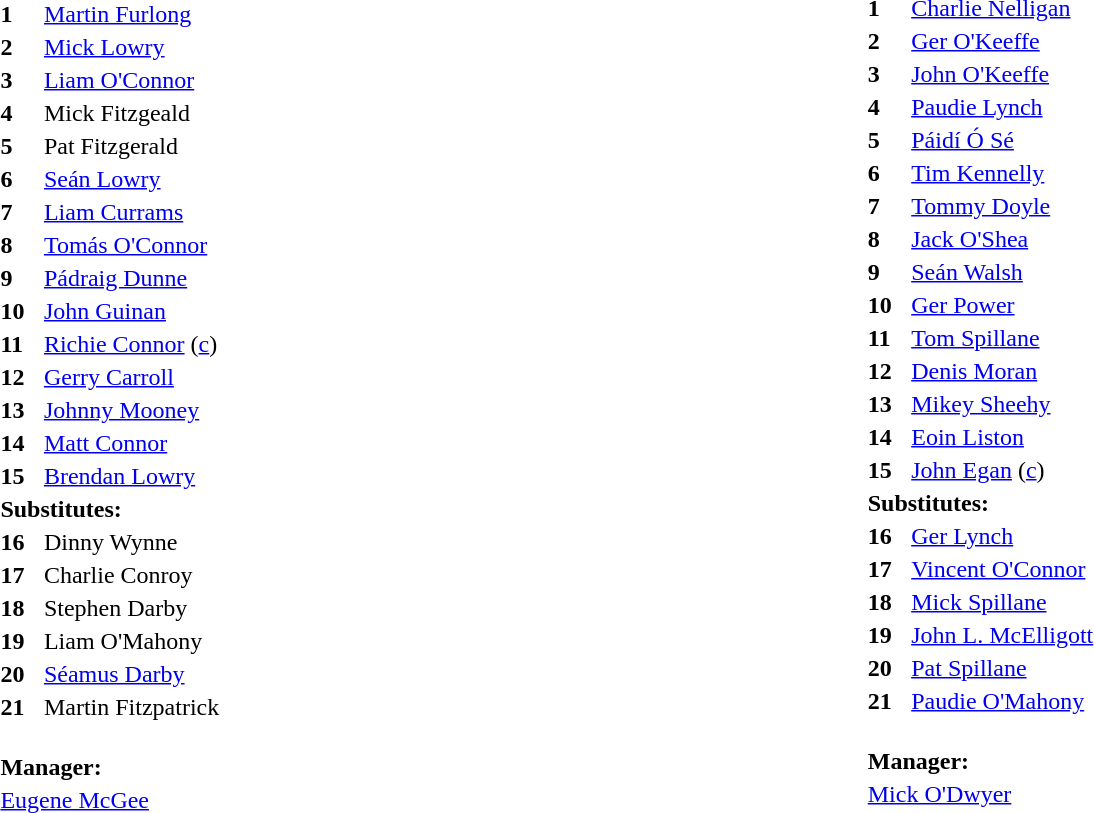<table width="92%">
<tr>
<td valign="top" width="50%"><br><table style="font-size: 100%" cellspacing="4" cellpadding="0" align="center">
<tr>
<th width=25></th>
</tr>
<tr>
</tr>
<tr>
<td><strong>1</strong></td>
<td><a href='#'>Martin Furlong</a></td>
<td></td>
<td></td>
</tr>
<tr>
<td><strong>2</strong></td>
<td><a href='#'>Mick Lowry</a></td>
<td></td>
</tr>
<tr>
<td><strong>3</strong></td>
<td><a href='#'>Liam O'Connor</a></td>
<td></td>
<td></td>
</tr>
<tr>
<td><strong>4</strong></td>
<td>Mick Fitzgeald</td>
<td></td>
<td></td>
</tr>
<tr>
<td><strong>5</strong></td>
<td>Pat Fitzgerald</td>
<td></td>
<td></td>
</tr>
<tr>
<td><strong>6</strong></td>
<td><a href='#'>Seán Lowry</a></td>
<td></td>
<td></td>
</tr>
<tr>
<td><strong>7</strong></td>
<td><a href='#'>Liam Currams</a></td>
<td></td>
<td></td>
</tr>
<tr>
<td><strong>8</strong></td>
<td><a href='#'>Tomás O'Connor</a></td>
<td></td>
<td></td>
</tr>
<tr>
<td><strong>9</strong></td>
<td><a href='#'>Pádraig Dunne</a></td>
<td></td>
<td></td>
</tr>
<tr>
<td><strong>10</strong></td>
<td><a href='#'>John Guinan</a></td>
<td></td>
</tr>
<tr>
<td><strong>11</strong></td>
<td><a href='#'>Richie Connor</a> (<a href='#'>c</a>)</td>
<td></td>
<td></td>
</tr>
<tr>
<td><strong>12</strong></td>
<td><a href='#'>Gerry Carroll</a></td>
<td></td>
<td></td>
</tr>
<tr>
<td><strong>13</strong></td>
<td><a href='#'>Johnny Mooney</a></td>
<td></td>
<td></td>
</tr>
<tr>
<td><strong>14</strong></td>
<td><a href='#'>Matt Connor</a></td>
<td></td>
<td></td>
</tr>
<tr>
<td><strong>15</strong></td>
<td><a href='#'>Brendan Lowry</a></td>
<td></td>
<td></td>
</tr>
<tr>
<td colspan=3><strong>Substitutes:</strong></td>
</tr>
<tr>
<td><strong>16</strong></td>
<td>Dinny Wynne</td>
<td></td>
<td></td>
</tr>
<tr>
<td><strong>17</strong></td>
<td>Charlie Conroy</td>
<td></td>
<td></td>
</tr>
<tr>
<td><strong>18</strong></td>
<td>Stephen Darby</td>
<td></td>
</tr>
<tr>
<td><strong>19</strong></td>
<td>Liam O'Mahony</td>
<td></td>
<td></td>
</tr>
<tr>
<td><strong>20</strong></td>
<td><a href='#'>Séamus Darby</a></td>
<td></td>
</tr>
<tr>
<td><strong>21</strong></td>
<td>Martin Fitzpatrick</td>
<td></td>
<td></td>
</tr>
<tr>
<td colspan=3><br><strong>Manager:</strong></td>
</tr>
<tr>
<td colspan="4"><a href='#'>Eugene McGee</a></td>
</tr>
<tr>
</tr>
</table>
</td>
<td valign="top" width="50%"><br><table style="font-size: 100%" cellspacing="4" cellpadding="0" align="center">
<tr>
<th width=25></th>
</tr>
<tr>
<td><strong>1</strong></td>
<td><a href='#'>Charlie Nelligan</a></td>
<td></td>
<td></td>
</tr>
<tr>
<td><strong>2</strong></td>
<td><a href='#'>Ger O'Keeffe</a></td>
<td></td>
<td></td>
</tr>
<tr>
<td><strong>3</strong></td>
<td><a href='#'>John O'Keeffe</a></td>
<td></td>
<td></td>
</tr>
<tr>
<td><strong>4</strong></td>
<td><a href='#'>Paudie Lynch</a></td>
<td></td>
<td></td>
</tr>
<tr>
<td><strong>5</strong></td>
<td><a href='#'>Páidí Ó Sé</a></td>
<td></td>
<td></td>
</tr>
<tr>
<td><strong>6</strong></td>
<td><a href='#'>Tim Kennelly</a></td>
<td></td>
<td></td>
</tr>
<tr>
<td><strong>7</strong></td>
<td><a href='#'>Tommy Doyle</a></td>
<td></td>
<td></td>
</tr>
<tr>
<td><strong>8</strong></td>
<td><a href='#'>Jack O'Shea</a></td>
<td></td>
<td></td>
</tr>
<tr>
<td><strong>9</strong></td>
<td><a href='#'>Seán Walsh</a></td>
<td></td>
<td></td>
</tr>
<tr>
<td><strong>10</strong></td>
<td><a href='#'>Ger Power</a></td>
<td></td>
<td></td>
</tr>
<tr>
<td><strong>11</strong></td>
<td><a href='#'>Tom Spillane</a></td>
<td></td>
<td></td>
</tr>
<tr>
<td><strong>12</strong></td>
<td><a href='#'>Denis Moran</a></td>
<td></td>
</tr>
<tr>
<td><strong>13</strong></td>
<td><a href='#'>Mikey Sheehy</a></td>
<td></td>
<td></td>
</tr>
<tr>
<td><strong>14</strong></td>
<td><a href='#'>Eoin Liston</a></td>
<td></td>
<td></td>
</tr>
<tr>
<td><strong>15</strong></td>
<td><a href='#'>John Egan</a> (<a href='#'>c</a>)</td>
<td></td>
<td></td>
</tr>
<tr>
<td colspan=3><strong>Substitutes:</strong></td>
</tr>
<tr>
<td><strong>16</strong></td>
<td><a href='#'>Ger Lynch</a></td>
<td></td>
<td></td>
</tr>
<tr>
<td><strong>17</strong></td>
<td><a href='#'>Vincent O'Connor</a></td>
<td></td>
<td></td>
</tr>
<tr>
<td><strong>18</strong></td>
<td><a href='#'>Mick Spillane</a></td>
<td></td>
<td></td>
</tr>
<tr>
<td><strong>19</strong></td>
<td><a href='#'>John L. McElligott</a></td>
<td></td>
<td></td>
</tr>
<tr>
<td><strong>20</strong></td>
<td><a href='#'>Pat Spillane</a></td>
<td></td>
</tr>
<tr>
<td><strong>21</strong></td>
<td><a href='#'>Paudie O'Mahony</a></td>
<td></td>
<td></td>
</tr>
<tr>
<td colspan=3><br><strong>Manager:</strong></td>
</tr>
<tr>
<td colspan="4"><a href='#'>Mick O'Dwyer</a></td>
</tr>
</table>
</td>
</tr>
</table>
